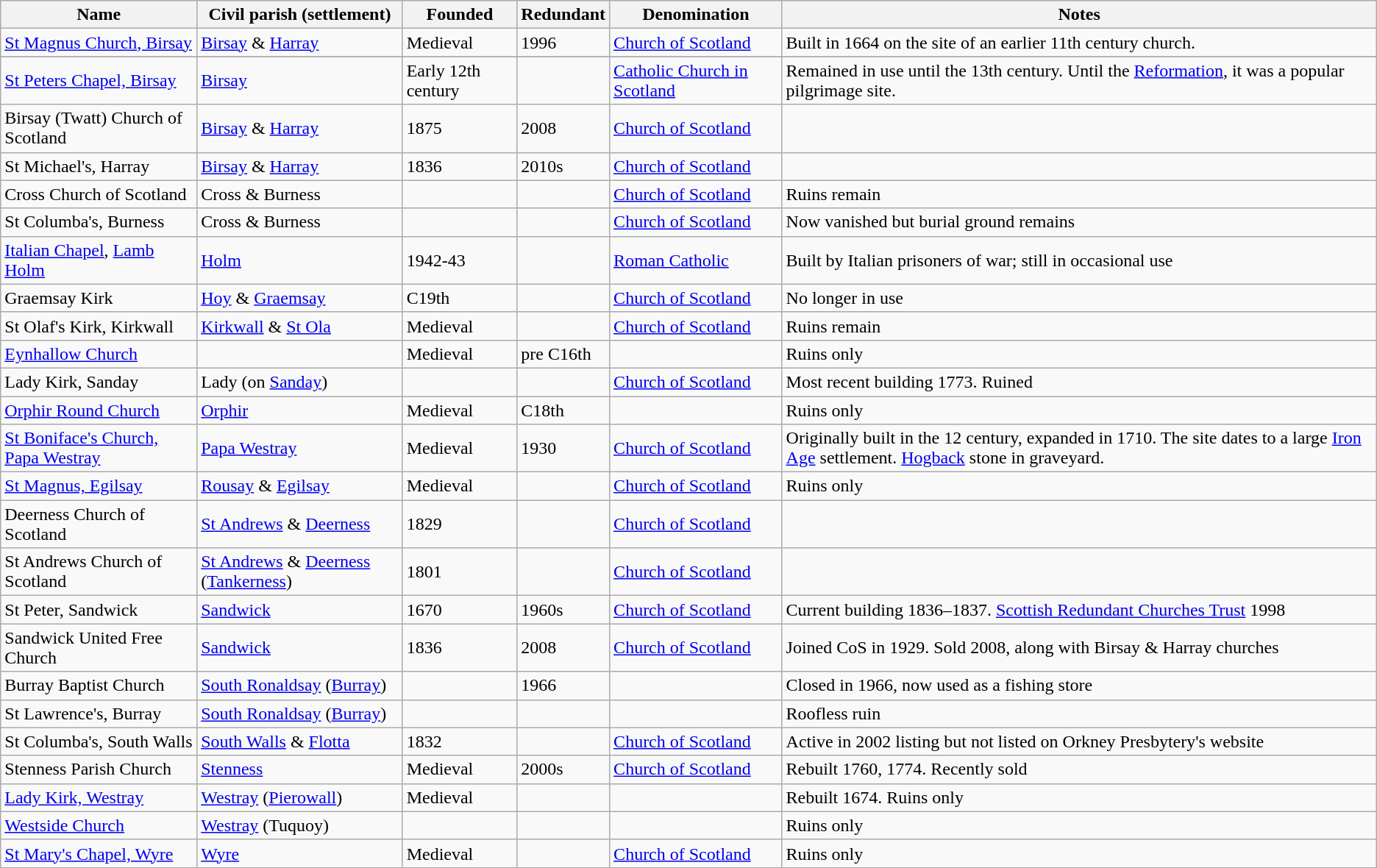<table class="wikitable sortable">
<tr>
<th scope="col">Name</th>
<th>Civil parish (settlement)</th>
<th scope="col">Founded</th>
<th>Redundant</th>
<th scope="col">Denomination</th>
<th>Notes</th>
</tr>
<tr>
<td><a href='#'>St Magnus Church, Birsay</a></td>
<td><a href='#'>Birsay</a> & <a href='#'>Harray</a></td>
<td>Medieval</td>
<td>1996</td>
<td><a href='#'>Church of Scotland</a></td>
<td>Built in 1664 on the site of an earlier 11th century church.</td>
</tr>
<tr>
</tr>
<tr>
<td><a href='#'>St Peters Chapel, Birsay</a></td>
<td><a href='#'>Birsay</a></td>
<td>Early 12th century</td>
<td></td>
<td><a href='#'>Catholic Church in Scotland</a></td>
<td>Remained in use until the 13th century. Until the <a href='#'>Reformation</a>, it  was a popular pilgrimage site.</td>
</tr>
<tr>
<td>Birsay (Twatt) Church of Scotland</td>
<td><a href='#'>Birsay</a> & <a href='#'>Harray</a></td>
<td>1875</td>
<td>2008</td>
<td><a href='#'>Church of Scotland</a></td>
<td></td>
</tr>
<tr>
<td>St Michael's, Harray</td>
<td><a href='#'>Birsay</a> & <a href='#'>Harray</a></td>
<td>1836</td>
<td>2010s</td>
<td><a href='#'>Church of Scotland</a></td>
<td></td>
</tr>
<tr>
<td>Cross Church of Scotland</td>
<td>Cross & Burness</td>
<td></td>
<td></td>
<td><a href='#'>Church of Scotland</a></td>
<td>Ruins remain</td>
</tr>
<tr>
<td>St Columba's, Burness</td>
<td>Cross & Burness</td>
<td></td>
<td></td>
<td><a href='#'>Church of Scotland</a></td>
<td>Now vanished but burial ground remains</td>
</tr>
<tr>
<td><a href='#'>Italian Chapel</a>, <a href='#'>Lamb Holm</a></td>
<td><a href='#'>Holm</a></td>
<td>1942-43</td>
<td></td>
<td><a href='#'>Roman Catholic</a></td>
<td>Built by Italian prisoners of war; still in occasional use</td>
</tr>
<tr>
<td>Graemsay Kirk</td>
<td><a href='#'>Hoy</a> & <a href='#'>Graemsay</a></td>
<td>C19th</td>
<td></td>
<td><a href='#'>Church of Scotland</a></td>
<td>No longer in use</td>
</tr>
<tr>
<td>St Olaf's Kirk, Kirkwall</td>
<td><a href='#'>Kirkwall</a> & <a href='#'>St Ola</a></td>
<td>Medieval</td>
<td></td>
<td><a href='#'>Church of Scotland</a></td>
<td>Ruins remain</td>
</tr>
<tr>
<td><a href='#'>Eynhallow Church</a></td>
<td></td>
<td>Medieval</td>
<td>pre C16th</td>
<td></td>
<td>Ruins only</td>
</tr>
<tr>
<td>Lady Kirk, Sanday</td>
<td>Lady (on <a href='#'>Sanday</a>)</td>
<td></td>
<td></td>
<td><a href='#'>Church of Scotland</a></td>
<td>Most recent building 1773. Ruined</td>
</tr>
<tr>
<td><a href='#'>Orphir Round Church</a></td>
<td><a href='#'>Orphir</a></td>
<td>Medieval</td>
<td>C18th</td>
<td></td>
<td>Ruins only</td>
</tr>
<tr>
<td><a href='#'>St Boniface's Church, Papa Westray</a></td>
<td><a href='#'>Papa Westray</a></td>
<td>Medieval</td>
<td>1930</td>
<td><a href='#'>Church of Scotland</a></td>
<td>Originally built in the 12 century, expanded in 1710. The site dates to a large <a href='#'>Iron Age</a> settlement. <a href='#'>Hogback</a> stone in graveyard.</td>
</tr>
<tr>
<td><a href='#'>St Magnus, Egilsay</a></td>
<td><a href='#'>Rousay</a> & <a href='#'>Egilsay</a></td>
<td>Medieval</td>
<td></td>
<td><a href='#'>Church of Scotland</a></td>
<td>Ruins only</td>
</tr>
<tr>
<td>Deerness Church of Scotland</td>
<td><a href='#'>St Andrews</a> & <a href='#'>Deerness</a></td>
<td>1829</td>
<td></td>
<td><a href='#'>Church of Scotland</a></td>
<td></td>
</tr>
<tr>
<td>St Andrews Church of Scotland</td>
<td><a href='#'>St Andrews</a> & <a href='#'>Deerness</a> (<a href='#'>Tankerness</a>)</td>
<td>1801</td>
<td></td>
<td><a href='#'>Church of Scotland</a></td>
<td></td>
</tr>
<tr>
<td>St Peter, Sandwick</td>
<td><a href='#'>Sandwick</a></td>
<td>1670</td>
<td>1960s</td>
<td><a href='#'>Church of Scotland</a></td>
<td>Current building 1836–1837. <a href='#'>Scottish Redundant Churches Trust</a> 1998</td>
</tr>
<tr>
<td>Sandwick United Free Church</td>
<td><a href='#'>Sandwick</a></td>
<td>1836</td>
<td>2008</td>
<td><a href='#'>Church of Scotland</a></td>
<td>Joined CoS in 1929. Sold 2008, along with Birsay & Harray churches</td>
</tr>
<tr>
<td>Burray Baptist Church</td>
<td><a href='#'>South Ronaldsay</a> (<a href='#'>Burray</a>)</td>
<td></td>
<td>1966</td>
<td></td>
<td>Closed in 1966, now used as a fishing store</td>
</tr>
<tr>
<td>St Lawrence's, Burray</td>
<td><a href='#'>South Ronaldsay</a> (<a href='#'>Burray</a>)</td>
<td></td>
<td></td>
<td></td>
<td>Roofless ruin</td>
</tr>
<tr>
<td>St Columba's, South Walls</td>
<td><a href='#'>South Walls</a> & <a href='#'>Flotta</a></td>
<td>1832</td>
<td></td>
<td><a href='#'>Church of Scotland</a></td>
<td>Active in 2002 listing but not listed on Orkney Presbytery's website</td>
</tr>
<tr>
<td>Stenness Parish Church</td>
<td><a href='#'>Stenness</a></td>
<td>Medieval</td>
<td>2000s</td>
<td><a href='#'>Church of Scotland</a></td>
<td>Rebuilt 1760, 1774. Recently sold</td>
</tr>
<tr>
<td><a href='#'>Lady Kirk, Westray</a></td>
<td><a href='#'>Westray</a> (<a href='#'>Pierowall</a>)</td>
<td>Medieval</td>
<td></td>
<td></td>
<td>Rebuilt 1674. Ruins only</td>
</tr>
<tr>
<td><a href='#'>Westside Church</a></td>
<td><a href='#'>Westray</a> (Tuquoy)</td>
<td></td>
<td></td>
<td></td>
<td>Ruins only</td>
</tr>
<tr>
<td><a href='#'>St Mary's Chapel, Wyre</a></td>
<td><a href='#'>Wyre</a></td>
<td>Medieval</td>
<td></td>
<td><a href='#'>Church of Scotland</a></td>
<td>Ruins only</td>
</tr>
</table>
